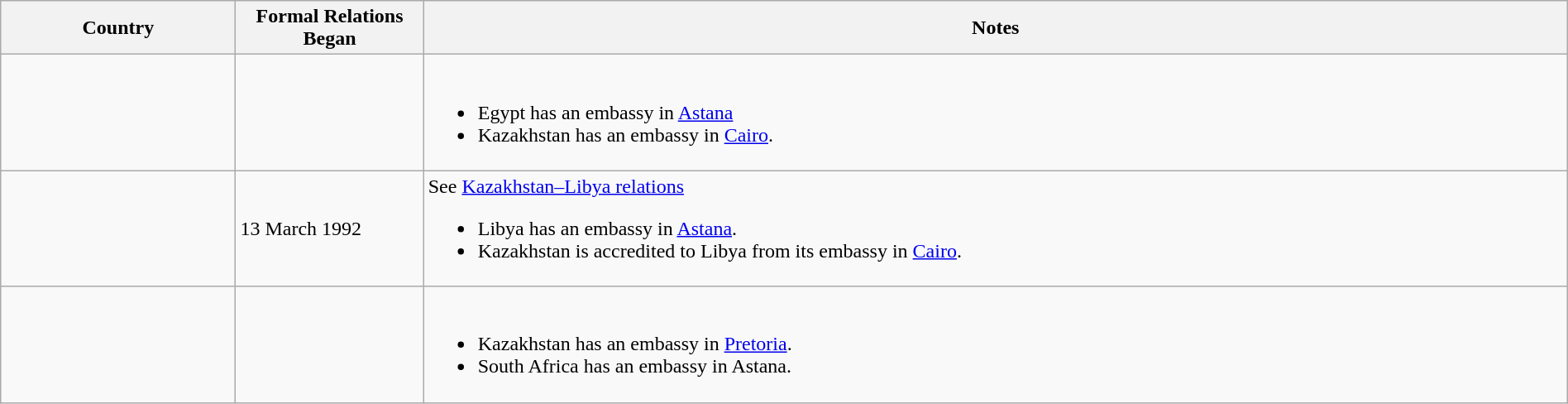<table class="wikitable sortable" border="1" style="width:100%; margin:auto;">
<tr>
<th width="15%">Country</th>
<th width="12%">Formal Relations Began</th>
<th>Notes</th>
</tr>
<tr -valign="top">
<td></td>
<td></td>
<td><br><ul><li>Egypt has an embassy in <a href='#'>Astana</a></li><li>Kazakhstan has an embassy in <a href='#'>Cairo</a>.</li></ul></td>
</tr>
<tr -valign="top">
<td></td>
<td>13 March 1992</td>
<td>See <a href='#'>Kazakhstan–Libya relations</a><br><ul><li>Libya has an embassy in <a href='#'>Astana</a>.</li><li>Kazakhstan is accredited to Libya from its embassy in <a href='#'>Cairo</a>.</li></ul></td>
</tr>
<tr -valign="top">
<td></td>
<td></td>
<td><br><ul><li>Kazakhstan has an embassy in <a href='#'>Pretoria</a>.</li><li>South Africa has an embassy in Astana.</li></ul></td>
</tr>
</table>
